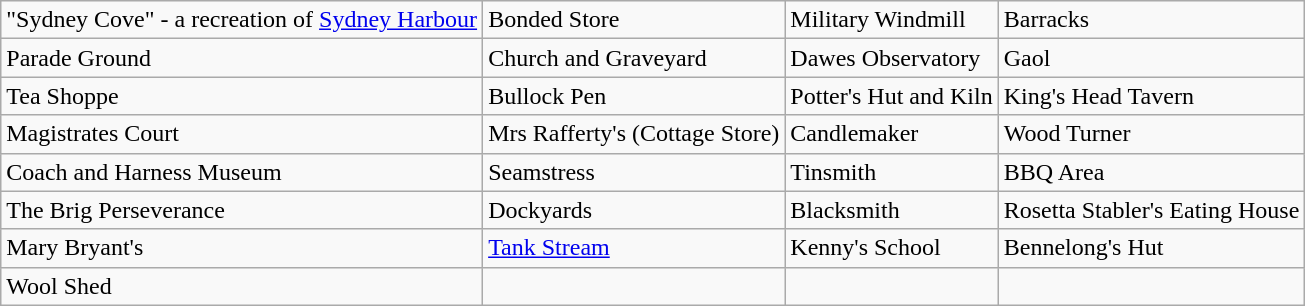<table class="wikitable">
<tr>
<td>"Sydney Cove" - a recreation of <a href='#'>Sydney Harbour</a></td>
<td>Bonded Store</td>
<td>Military Windmill</td>
<td>Barracks</td>
</tr>
<tr>
<td>Parade Ground</td>
<td>Church and Graveyard</td>
<td>Dawes Observatory</td>
<td>Gaol</td>
</tr>
<tr>
<td>Tea Shoppe</td>
<td>Bullock Pen</td>
<td>Potter's Hut and Kiln</td>
<td>King's Head Tavern</td>
</tr>
<tr>
<td>Magistrates Court</td>
<td>Mrs Rafferty's (Cottage Store)</td>
<td>Candlemaker</td>
<td>Wood Turner</td>
</tr>
<tr>
<td>Coach and Harness Museum</td>
<td>Seamstress</td>
<td>Tinsmith</td>
<td>BBQ Area</td>
</tr>
<tr>
<td>The Brig Perseverance</td>
<td>Dockyards</td>
<td>Blacksmith</td>
<td>Rosetta Stabler's Eating House</td>
</tr>
<tr>
<td>Mary Bryant's</td>
<td><a href='#'>Tank Stream</a></td>
<td>Kenny's School</td>
<td>Bennelong's Hut</td>
</tr>
<tr>
<td>Wool Shed</td>
<td></td>
<td></td>
<td></td>
</tr>
</table>
